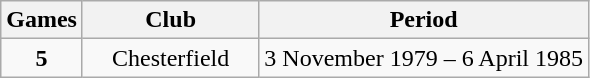<table class="wikitable sortable" style="text-align:center;">
<tr>
<th>Games</th>
<th style="width:30%;">Club</th>
<th>Period</th>
</tr>
<tr>
<td><strong>5</strong></td>
<td>Chesterfield</td>
<td>3 November 1979 – 6 April 1985</td>
</tr>
</table>
